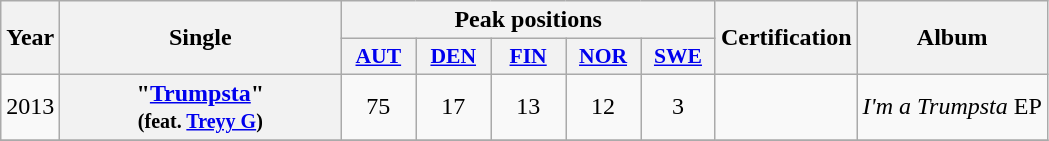<table class="wikitable plainrowheaders" style="text-align:center;">
<tr>
<th rowspan="2">Year</th>
<th rowspan="2" width="180">Single</th>
<th colspan="5">Peak positions</th>
<th rowspan="2">Certification</th>
<th rowspan="2">Album</th>
</tr>
<tr>
<th scope="col" style="width:3em;font-size:90%;"><a href='#'>AUT</a><br></th>
<th scope="col" style="width:3em;font-size:90%;"><a href='#'>DEN</a><br></th>
<th scope="col" style="width:3em;font-size:90%;"><a href='#'>FIN</a><br></th>
<th scope="col" style="width:3em;font-size:90%;"><a href='#'>NOR</a><br></th>
<th scope="col" style="width:3em;font-size:90%;"><a href='#'>SWE</a><br></th>
</tr>
<tr>
<td rowspan="1">2013</td>
<th scope="row">"<a href='#'>Trumpsta</a>"<br><small>(feat. <a href='#'>Treyy G</a>)</small></th>
<td>75</td>
<td>17</td>
<td>13</td>
<td>12</td>
<td>3</td>
<td></td>
<td rowspan="1"><em>I'm a Trumpsta</em> EP</td>
</tr>
<tr>
</tr>
</table>
